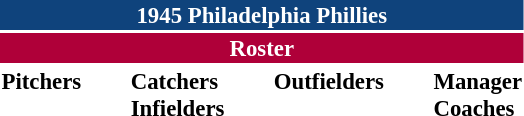<table class="toccolours" style="font-size: 95%;">
<tr>
<th colspan="10" style="background-color: #0f437c; color: white; text-align: center;">1945 Philadelphia Phillies</th>
</tr>
<tr>
<td colspan="10" style="background-color: #af0039; color: white; text-align: center;"><strong>Roster</strong></td>
</tr>
<tr>
<td valign="top"><strong>Pitchers</strong><br>

















</td>
<td width="25px"></td>
<td valign="top"><strong>Catchers</strong><br>




<strong>Infielders</strong>












</td>
<td width="25px"></td>
<td valign="top"><strong>Outfielders</strong><br>








</td>
<td width="25px"></td>
<td valign="top"><strong>Manager</strong><br>

<strong>Coaches</strong>

</td>
</tr>
</table>
